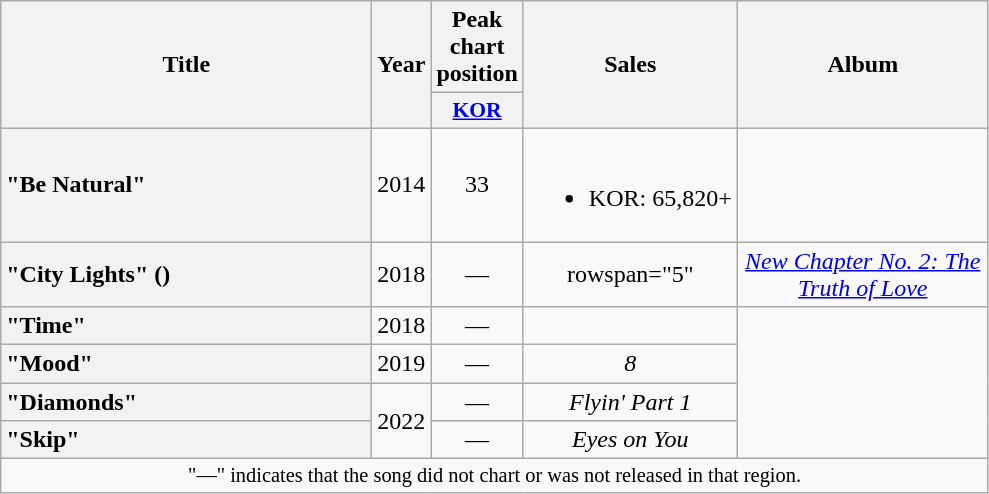<table class="wikitable plainrowheaders" style="text-align:center">
<tr>
<th scope="col" rowspan="2" style="width:15em">Title</th>
<th scope="col" rowspan="2">Year</th>
<th scope="col" colspan="1">Peak chart position</th>
<th scope="col" rowspan="2">Sales</th>
<th scope="col" rowspan="2" style="width:10em">Album</th>
</tr>
<tr>
<th scope="col" style="width:3em;font-size:90%"><a href='#'>KOR</a><br></th>
</tr>
<tr>
<th scope="row" style="text-align: left">"Be Natural"<br></th>
<td>2014</td>
<td>33</td>
<td><br><ul><li>KOR: 65,820+</li></ul></td>
<td></td>
</tr>
<tr>
<th scope="row" style="text-align: left">"City Lights" ()<br></th>
<td>2018</td>
<td>—</td>
<td>rowspan="5" </td>
<td><em><a href='#'>New Chapter No. 2: The Truth of Love</a></em></td>
</tr>
<tr>
<th scope="row" style="text-align: left">"Time"<br></th>
<td>2018</td>
<td>—</td>
<td></td>
</tr>
<tr>
<th scope="row" style="text-align: left">"Mood"<br></th>
<td>2019</td>
<td>—</td>
<td><em>8</em></td>
</tr>
<tr>
<th scope="row" style="text-align: left">"Diamonds"<br></th>
<td rowspan="2">2022</td>
<td>—</td>
<td><em>Flyin' Part 1</em></td>
</tr>
<tr>
<th scope="row" style="text-align: left">"Skip"<br></th>
<td>—</td>
<td><em>Eyes on You</em></td>
</tr>
<tr>
<td colspan="5" style="font-size:85%">"—" indicates that the song did not chart or was not released in that region.</td>
</tr>
</table>
